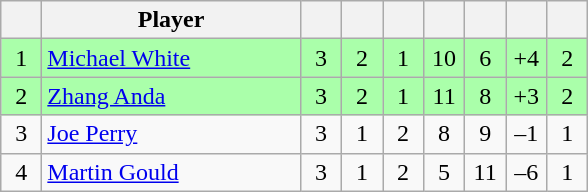<table class="wikitable" style="text-align: center;">
<tr>
<th width=20></th>
<th width=165>Player</th>
<th width=20></th>
<th width=20></th>
<th width=20></th>
<th width=20></th>
<th width=20></th>
<th width=20></th>
<th width=20></th>
</tr>
<tr style="background:#aaffaa;">
<td>1</td>
<td style="text-align:left;"> <a href='#'>Michael White</a></td>
<td>3</td>
<td>2</td>
<td>1</td>
<td>10</td>
<td>6</td>
<td>+4</td>
<td>2</td>
</tr>
<tr style="background:#aaffaa;">
<td>2</td>
<td style="text-align:left;"> <a href='#'>Zhang Anda</a></td>
<td>3</td>
<td>2</td>
<td>1</td>
<td>11</td>
<td>8</td>
<td>+3</td>
<td>2</td>
</tr>
<tr>
<td>3</td>
<td style="text-align:left;"> <a href='#'>Joe Perry</a></td>
<td>3</td>
<td>1</td>
<td>2</td>
<td>8</td>
<td>9</td>
<td>–1</td>
<td>1</td>
</tr>
<tr>
<td>4</td>
<td style="text-align:left;"> <a href='#'>Martin Gould</a></td>
<td>3</td>
<td>1</td>
<td>2</td>
<td>5</td>
<td>11</td>
<td>–6</td>
<td>1</td>
</tr>
</table>
